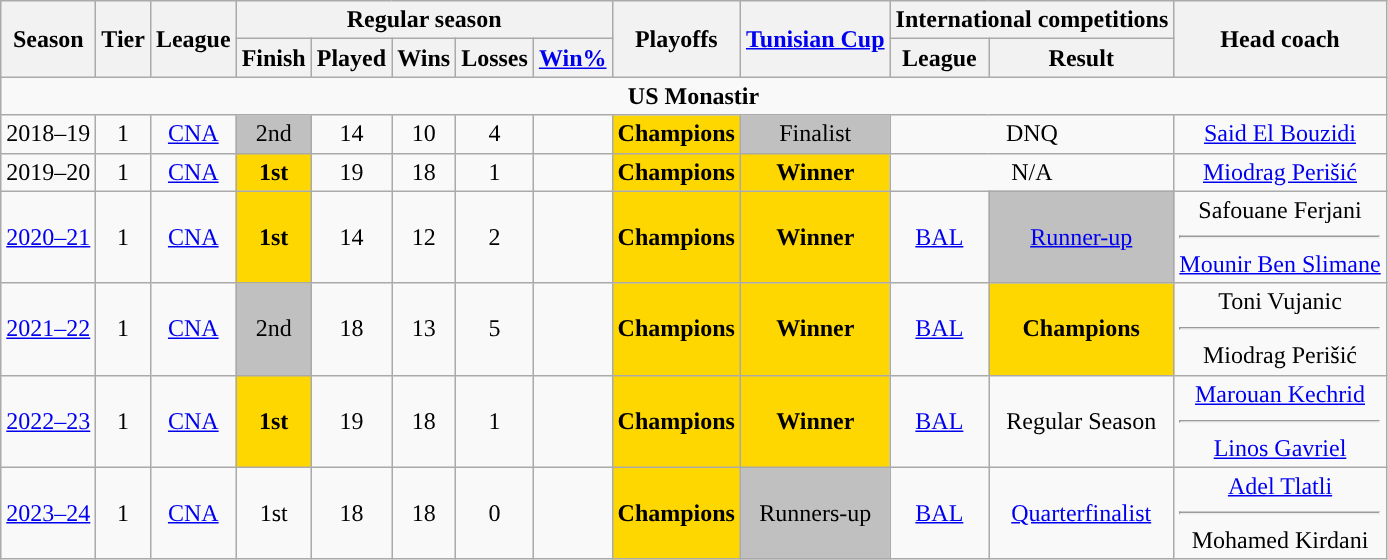<table class="wikitable plainrowheaders" style="text-align:center; font-size:100%" summary="Season (sortable), Team, Conference, Conference finish (sortable), Division, Division finish (sortable), Wins (sortable), Losses (sortable), Win% (sortable), GB (sortable), Playoffs, Awards and Head coach">
<tr>
<th scope="col" rowspan=2>Season</th>
<th scope="col" rowspan=2>Tier</th>
<th scope="col" rowspan=2>League</th>
<th scope="col" colspan=5>Regular season</th>
<th scope="col" rowspan=2>Playoffs</th>
<th scope="col" rowspan=2><a href='#'>Tunisian Cup</a></th>
<th scope="col" colspan=2>International competitions</th>
<th scope="col" rowspan=2>Head coach</th>
</tr>
<tr>
<th scope="col">Finish</th>
<th scope="col">Played</th>
<th scope="col">Wins</th>
<th scope="col">Losses</th>
<th scope="col"><a href='#'>Win%</a></th>
<th scope="col">League</th>
<th scope="col">Result</th>
</tr>
<tr class="sortbottom">
<td colspan="14" class=unsortable align=center><span><strong>US Monastir</strong></span></td>
</tr>
<tr>
<td>2018–19</td>
<td>1</td>
<td><a href='#'>CNA</a></td>
<td bgcolor=silver>2nd</td>
<td>14</td>
<td>10</td>
<td>4</td>
<td></td>
<td bgcolor=gold><strong>Champions</strong></td>
<td bgcolor=silver>Finalist</td>
<td colspan=2>DNQ</td>
<td><a href='#'>Said El Bouzidi</a></td>
</tr>
<tr>
<td>2019–20</td>
<td>1</td>
<td><a href='#'>CNA</a></td>
<td bgcolor=gold><strong>1st</strong></td>
<td>19</td>
<td>18</td>
<td>1</td>
<td></td>
<td bgcolor=gold><strong>Champions</strong></td>
<td bgcolor=gold><strong>Winner</strong></td>
<td colspan=2>N/A</td>
<td><a href='#'>Miodrag Perišić</a></td>
</tr>
<tr>
<td><a href='#'>2020–21</a></td>
<td>1</td>
<td><a href='#'>CNA</a></td>
<td bgcolor=gold><strong>1st</strong></td>
<td>14</td>
<td>12</td>
<td>2</td>
<td></td>
<td bgcolor=gold><strong>Champions</strong></td>
<td bgcolor=gold><strong>Winner</strong></td>
<td><a href='#'>BAL</a></td>
<td bgcolor=silver><a href='#'>Runner-up</a></td>
<td>Safouane Ferjani<hr><a href='#'>Mounir Ben Slimane</a></td>
</tr>
<tr>
<td><a href='#'>2021–22</a></td>
<td>1</td>
<td><a href='#'>CNA</a></td>
<td bgcolor=silver>2nd</td>
<td>18</td>
<td>13</td>
<td>5</td>
<td></td>
<td bgcolor=gold><strong>Champions</strong></td>
<td bgcolor=gold><strong>Winner</strong></td>
<td><a href='#'>BAL</a></td>
<td bgcolor=gold><strong>Champions</strong></td>
<td>Toni Vujanic<hr>Miodrag Perišić</td>
</tr>
<tr>
<td><a href='#'>2022–23</a></td>
<td>1</td>
<td><a href='#'>CNA</a></td>
<td bgcolor=gold><strong>1st</strong></td>
<td>19</td>
<td>18</td>
<td>1</td>
<td></td>
<td bgcolor=gold><strong>Champions</strong></td>
<td bgcolor=gold><strong>Winner</strong></td>
<td><a href='#'>BAL</a></td>
<td>Regular Season</td>
<td><a href='#'>Marouan Kechrid</a><hr><a href='#'>Linos Gavriel</a></td>
</tr>
<tr>
<td><a href='#'>2023–24</a></td>
<td>1</td>
<td><a href='#'>CNA</a></td>
<td>1st</td>
<td>18</td>
<td>18</td>
<td>0</td>
<td></td>
<td bgcolor=gold><strong>Champions</strong></td>
<td bgcolor=silver>Runners-up</td>
<td><a href='#'>BAL</a></td>
<td><a href='#'>Quarterfinalist</a></td>
<td><a href='#'>Adel Tlatli</a><hr>Mohamed Kirdani</td>
</tr>
</table>
